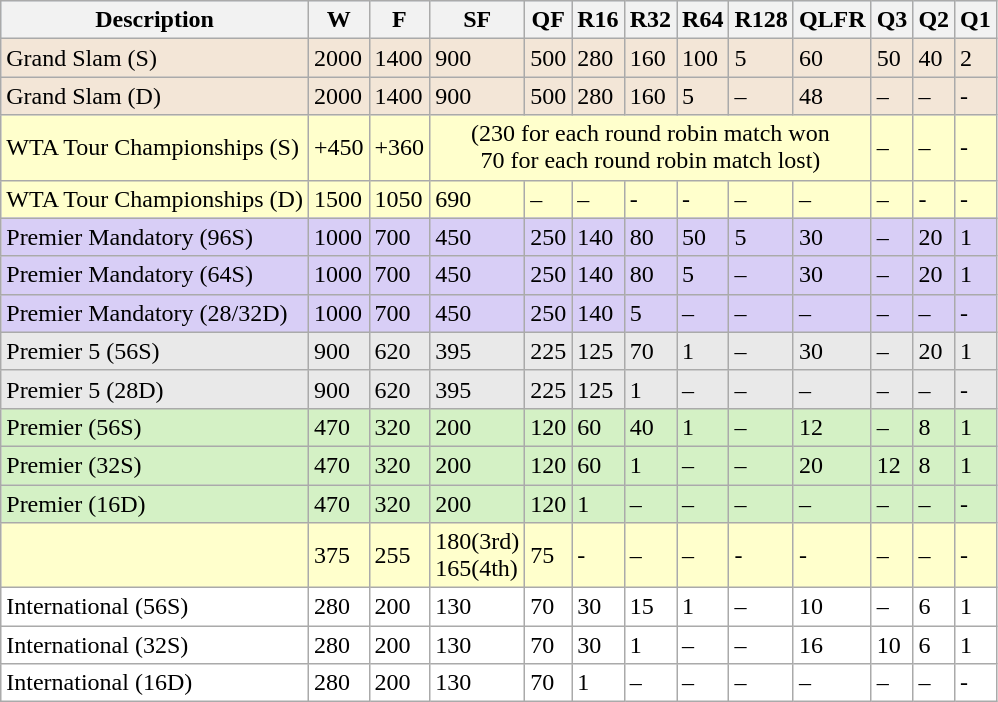<table class="wikitable">
<tr style="background:#d1e4fd;">
<th>Description</th>
<th>W</th>
<th>F</th>
<th>SF</th>
<th>QF</th>
<th>R16</th>
<th>R32</th>
<th>R64</th>
<th>R128</th>
<th>QLFR</th>
<th>Q3</th>
<th>Q2</th>
<th>Q1</th>
</tr>
<tr style="background:#F3E6D7;">
<td>Grand Slam (S)</td>
<td>2000</td>
<td>1400</td>
<td>900</td>
<td>500</td>
<td>280</td>
<td>160</td>
<td>100</td>
<td>5</td>
<td>60</td>
<td>50</td>
<td>40</td>
<td>2</td>
</tr>
<tr style="background:#F3E6D7;">
<td>Grand Slam (D)</td>
<td>2000</td>
<td>1400</td>
<td>900</td>
<td>500</td>
<td>280</td>
<td>160</td>
<td>5</td>
<td>–</td>
<td>48</td>
<td>–</td>
<td>–</td>
<td>-</td>
</tr>
<tr span style="background:#ffffcc">
<td>WTA Tour Championships (S)</td>
<td>+450</td>
<td>+360</td>
<td colspan="7" style="text-align:center;">(230 for each round robin match won<br> 70 for each round robin match lost)</td>
<td>–</td>
<td>–</td>
<td>-</td>
</tr>
<tr span style="background:#ffffcc">
<td>WTA Tour Championships (D)</td>
<td>1500</td>
<td>1050</td>
<td>690</td>
<td>–</td>
<td>–</td>
<td>-</td>
<td>-</td>
<td>–</td>
<td>–</td>
<td>–</td>
<td>-</td>
<td>-</td>
</tr>
<tr style="background:#D8CEF6">
<td>Premier Mandatory (96S)</td>
<td>1000</td>
<td>700</td>
<td>450</td>
<td>250</td>
<td>140</td>
<td>80</td>
<td>50</td>
<td>5</td>
<td>30</td>
<td>–</td>
<td>20</td>
<td>1</td>
</tr>
<tr style="background:#D8CEF6">
<td>Premier Mandatory (64S)</td>
<td>1000</td>
<td>700</td>
<td>450</td>
<td>250</td>
<td>140</td>
<td>80</td>
<td>5</td>
<td>–</td>
<td>30</td>
<td>–</td>
<td>20</td>
<td>1</td>
</tr>
<tr style="background:#D8CEF6">
<td>Premier Mandatory (28/32D)</td>
<td>1000</td>
<td>700</td>
<td>450</td>
<td>250</td>
<td>140</td>
<td>5</td>
<td>–</td>
<td>–</td>
<td>–</td>
<td>–</td>
<td>–</td>
<td>-</td>
</tr>
<tr style="background:#E9E9E9">
<td>Premier 5 (56S)</td>
<td>900</td>
<td>620</td>
<td>395</td>
<td>225</td>
<td>125</td>
<td>70</td>
<td>1</td>
<td>–</td>
<td>30</td>
<td>–</td>
<td>20</td>
<td>1</td>
</tr>
<tr style="background:#E9E9E9">
<td>Premier 5 (28D)</td>
<td>900</td>
<td>620</td>
<td>395</td>
<td>225</td>
<td>125</td>
<td>1</td>
<td>–</td>
<td>–</td>
<td>–</td>
<td>–</td>
<td>–</td>
<td>-</td>
</tr>
<tr style="background:#D4F1C5">
<td>Premier (56S)</td>
<td>470</td>
<td>320</td>
<td>200</td>
<td>120</td>
<td>60</td>
<td>40</td>
<td>1</td>
<td>–</td>
<td>12</td>
<td>–</td>
<td>8</td>
<td>1</td>
</tr>
<tr style="background:#D4F1C5">
<td>Premier (32S)</td>
<td>470</td>
<td>320</td>
<td>200</td>
<td>120</td>
<td>60</td>
<td>1</td>
<td>–</td>
<td>–</td>
<td>20</td>
<td>12</td>
<td>8</td>
<td>1</td>
</tr>
<tr style="background:#D4F1C5">
<td>Premier (16D)</td>
<td>470</td>
<td>320</td>
<td>200</td>
<td>120</td>
<td>1</td>
<td>–</td>
<td>–</td>
<td>–</td>
<td>–</td>
<td>–</td>
<td>–</td>
<td>-</td>
</tr>
<tr span style="background:#ffffcc">
<td></td>
<td>375</td>
<td>255</td>
<td>180(3rd) <br>165(4th)</td>
<td>75</td>
<td>-</td>
<td>–</td>
<td>–</td>
<td>-</td>
<td>-</td>
<td>–</td>
<td>–</td>
<td>-</td>
</tr>
<tr style="background:#ffffff">
<td>International (56S)</td>
<td>280</td>
<td>200</td>
<td>130</td>
<td>70</td>
<td>30</td>
<td>15</td>
<td>1</td>
<td>–</td>
<td>10</td>
<td>–</td>
<td>6</td>
<td>1</td>
</tr>
<tr style="background:#ffffff">
<td>International (32S)</td>
<td>280</td>
<td>200</td>
<td>130</td>
<td>70</td>
<td>30</td>
<td>1</td>
<td>–</td>
<td>–</td>
<td>16</td>
<td>10</td>
<td>6</td>
<td>1</td>
</tr>
<tr style="background:#ffffff">
<td>International (16D)</td>
<td>280</td>
<td>200</td>
<td>130</td>
<td>70</td>
<td>1</td>
<td>–</td>
<td>–</td>
<td>–</td>
<td>–</td>
<td>–</td>
<td>–</td>
<td>-</td>
</tr>
</table>
